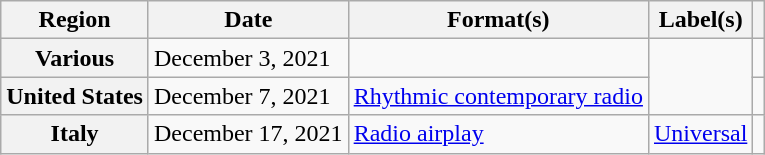<table class="wikitable plainrowheaders">
<tr>
<th scope="col">Region</th>
<th scope="col">Date</th>
<th scope="col">Format(s)</th>
<th scope="col">Label(s)</th>
<th scope="col"></th>
</tr>
<tr>
<th scope="row">Various</th>
<td>December 3, 2021</td>
<td></td>
<td rowspan="2"></td>
<td align="center"></td>
</tr>
<tr>
<th scope="row">United States</th>
<td>December 7, 2021</td>
<td><a href='#'>Rhythmic contemporary radio</a></td>
<td align="center"></td>
</tr>
<tr>
<th scope="row">Italy</th>
<td>December 17, 2021</td>
<td><a href='#'>Radio airplay</a></td>
<td><a href='#'>Universal</a></td>
<td align="center"></td>
</tr>
</table>
